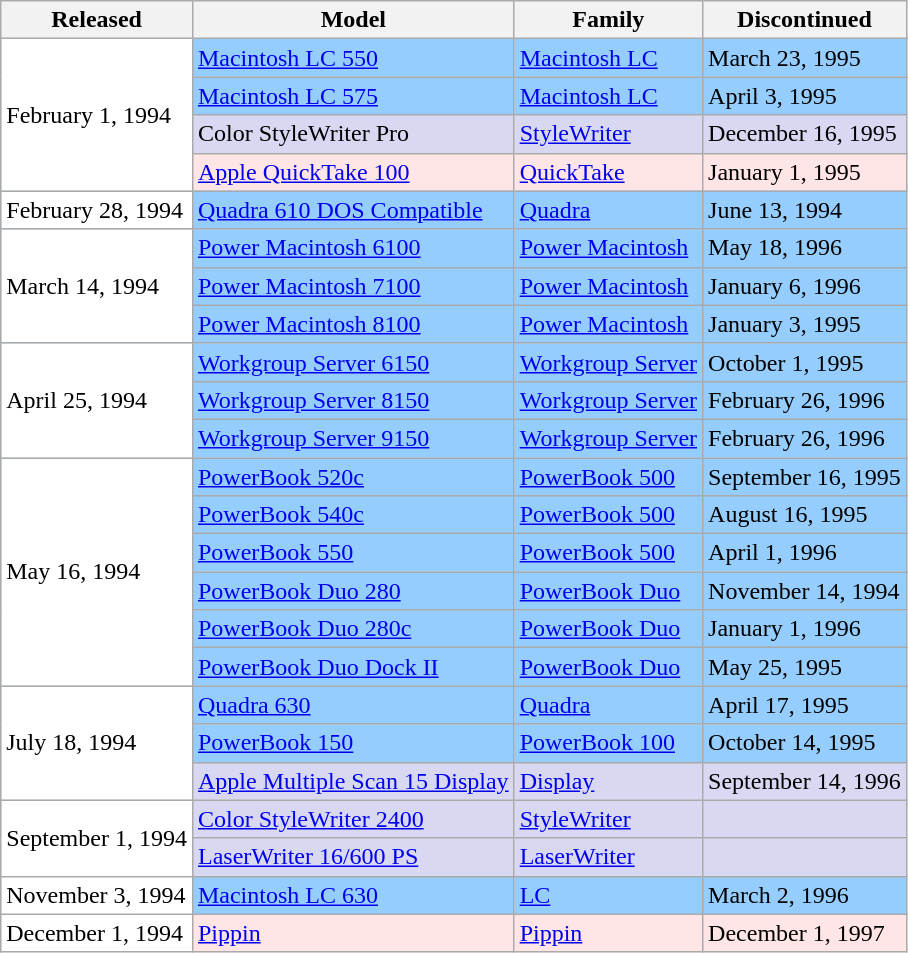<table class="wikitable">
<tr>
<th>Released</th>
<th>Model</th>
<th>Family</th>
<th>Discontinued</th>
</tr>
<tr bgcolor=#95CEFE>
<td bgcolor=#FFF rowspan=4>February 1, 1994</td>
<td><a href='#'>Macintosh LC 550</a></td>
<td><a href='#'>Macintosh LC</a></td>
<td>March 23, 1995</td>
</tr>
<tr bgcolor=#95CEFE>
<td><a href='#'>Macintosh LC 575</a></td>
<td><a href='#'>Macintosh LC</a></td>
<td>April 3, 1995</td>
</tr>
<tr bgcolor=#D8D8F2>
<td>Color StyleWriter Pro</td>
<td><a href='#'>StyleWriter</a></td>
<td>December 16, 1995</td>
</tr>
<tr bgcolor=#FFE5E5>
<td><a href='#'>Apple QuickTake 100</a></td>
<td><a href='#'>QuickTake</a></td>
<td>January 1, 1995</td>
</tr>
<tr bgcolor=#95CEFE>
<td bgcolor=#FFF>February 28, 1994</td>
<td><a href='#'>Quadra 610 DOS Compatible</a></td>
<td><a href='#'>Quadra</a></td>
<td>June 13, 1994</td>
</tr>
<tr bgcolor=#95CEFE>
<td bgcolor=#FFF rowspan=3>March 14, 1994</td>
<td><a href='#'>Power Macintosh 6100</a></td>
<td><a href='#'>Power Macintosh</a></td>
<td>May 18, 1996</td>
</tr>
<tr bgcolor=#95CEFE>
<td><a href='#'>Power Macintosh 7100</a></td>
<td><a href='#'>Power Macintosh</a></td>
<td>January 6, 1996</td>
</tr>
<tr bgcolor=#95CEFE>
<td><a href='#'>Power Macintosh 8100</a></td>
<td><a href='#'>Power Macintosh</a></td>
<td>January 3, 1995</td>
</tr>
<tr bgcolor=#95CEFE>
<td bgcolor=#FFF rowspan=3>April 25, 1994</td>
<td><a href='#'>Workgroup Server 6150</a></td>
<td><a href='#'>Workgroup Server</a></td>
<td>October 1, 1995</td>
</tr>
<tr bgcolor=#95CEFE>
<td><a href='#'>Workgroup Server 8150</a></td>
<td><a href='#'>Workgroup Server</a></td>
<td>February 26, 1996</td>
</tr>
<tr bgcolor=#95CEFE>
<td><a href='#'>Workgroup Server 9150</a></td>
<td><a href='#'>Workgroup Server</a></td>
<td>February 26, 1996</td>
</tr>
<tr bgcolor=#95CEFE>
<td bgcolor=#FFF rowspan=6>May 16, 1994</td>
<td><a href='#'>PowerBook 520c</a></td>
<td><a href='#'>PowerBook 500</a></td>
<td>September 16, 1995</td>
</tr>
<tr bgcolor=#95CEFE>
<td><a href='#'>PowerBook 540c</a></td>
<td><a href='#'>PowerBook 500</a></td>
<td>August 16, 1995</td>
</tr>
<tr bgcolor=#95CEFE>
<td><a href='#'>PowerBook 550</a></td>
<td><a href='#'>PowerBook 500</a></td>
<td>April 1, 1996</td>
</tr>
<tr bgcolor=#95CEFE>
<td><a href='#'>PowerBook Duo 280</a></td>
<td><a href='#'>PowerBook Duo</a></td>
<td>November 14, 1994</td>
</tr>
<tr bgcolor=#95CEFE>
<td><a href='#'>PowerBook Duo 280c</a></td>
<td><a href='#'>PowerBook Duo</a></td>
<td>January 1, 1996</td>
</tr>
<tr bgcolor=#95CEFE>
<td><a href='#'>PowerBook Duo Dock II</a></td>
<td><a href='#'>PowerBook Duo</a></td>
<td>May 25, 1995</td>
</tr>
<tr bgcolor=#95CEFE>
<td bgcolor=#FFF rowspan=3>July 18, 1994</td>
<td><a href='#'>Quadra 630</a></td>
<td><a href='#'>Quadra</a></td>
<td>April 17, 1995</td>
</tr>
<tr bgcolor=#95CEFE>
<td><a href='#'>PowerBook 150</a></td>
<td><a href='#'>PowerBook 100</a></td>
<td>October 14, 1995</td>
</tr>
<tr bgcolor=#D8D8F2>
<td><a href='#'>Apple Multiple Scan 15 Display</a></td>
<td><a href='#'>Display</a></td>
<td>September 14, 1996</td>
</tr>
<tr bgcolor=#D8D8F2>
<td bgcolor=#FFF rowspan=2>September 1, 1994</td>
<td><a href='#'>Color StyleWriter 2400</a></td>
<td><a href='#'>StyleWriter</a></td>
<td></td>
</tr>
<tr bgcolor=#D8D8F2>
<td><a href='#'>LaserWriter 16/600 PS</a></td>
<td><a href='#'>LaserWriter</a></td>
<td></td>
</tr>
<tr bgcolor=#95CEFE>
<td bgcolor=#FFF>November 3, 1994</td>
<td><a href='#'>Macintosh LC 630</a></td>
<td><a href='#'>LC</a></td>
<td>March 2, 1996</td>
</tr>
<tr bgcolor=#FFE5E5>
<td bgcolor=#FFF>December 1, 1994</td>
<td><a href='#'>Pippin</a></td>
<td><a href='#'>Pippin</a></td>
<td>December 1, 1997</td>
</tr>
</table>
